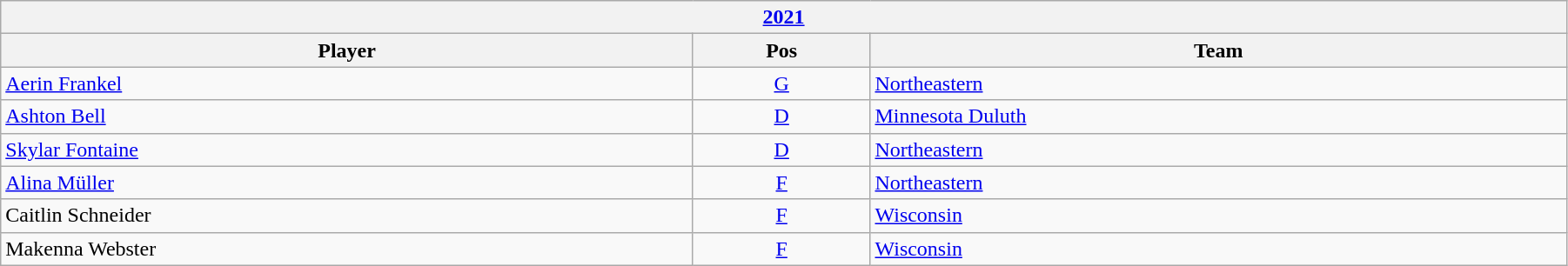<table class="wikitable" width=95%>
<tr>
<th colspan=3><a href='#'>2021</a></th>
</tr>
<tr>
<th>Player</th>
<th>Pos</th>
<th>Team</th>
</tr>
<tr>
<td><a href='#'>Aerin Frankel</a></td>
<td style="text-align:center;"><a href='#'>G</a></td>
<td><a href='#'>Northeastern</a></td>
</tr>
<tr>
<td><a href='#'>Ashton Bell</a></td>
<td style="text-align:center;"><a href='#'>D</a></td>
<td><a href='#'>Minnesota Duluth</a></td>
</tr>
<tr>
<td><a href='#'>Skylar Fontaine</a></td>
<td style="text-align:center;"><a href='#'>D</a></td>
<td><a href='#'>Northeastern</a></td>
</tr>
<tr>
<td><a href='#'>Alina Müller</a></td>
<td style="text-align:center;"><a href='#'>F</a></td>
<td><a href='#'>Northeastern</a></td>
</tr>
<tr>
<td>Caitlin Schneider</td>
<td style="text-align:center;"><a href='#'>F</a></td>
<td><a href='#'>Wisconsin</a></td>
</tr>
<tr>
<td>Makenna Webster</td>
<td style="text-align:center;"><a href='#'>F</a></td>
<td><a href='#'>Wisconsin</a></td>
</tr>
</table>
